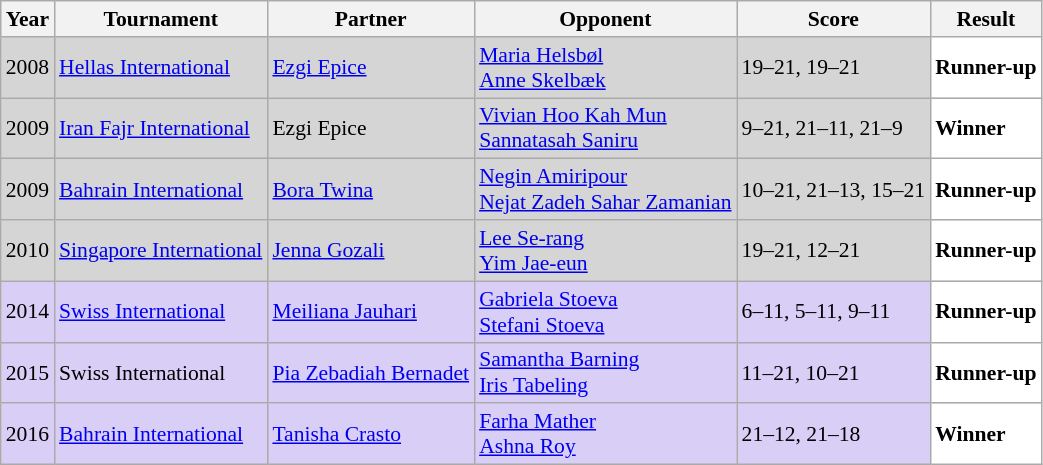<table class="sortable wikitable" style="font-size: 90%;">
<tr>
<th>Year</th>
<th>Tournament</th>
<th>Partner</th>
<th>Opponent</th>
<th>Score</th>
<th>Result</th>
</tr>
<tr style="background:#D5D5D5">
<td align="center">2008</td>
<td align="left"><a href='#'>Hellas International</a></td>
<td align="left"> <a href='#'>Ezgi Epice</a></td>
<td align="left"> <a href='#'>Maria Helsbøl</a> <br>  <a href='#'>Anne Skelbæk</a></td>
<td align="left">19–21, 19–21</td>
<td style="text-align:left; background:white"> <strong>Runner-up</strong></td>
</tr>
<tr style="background:#D5D5D5">
<td align="center">2009</td>
<td align="left"><a href='#'>Iran Fajr International</a></td>
<td align="left"> Ezgi Epice</td>
<td align="left"> <a href='#'>Vivian Hoo Kah Mun</a> <br>  <a href='#'>Sannatasah Saniru</a></td>
<td align="left">9–21, 21–11, 21–9</td>
<td style="text-align:left; background:white"> <strong>Winner</strong></td>
</tr>
<tr style="background:#D5D5D5">
<td align="center">2009</td>
<td align="left"><a href='#'>Bahrain International</a></td>
<td align="left"> <a href='#'>Bora Twina</a></td>
<td align="left"> <a href='#'>Negin Amiripour</a> <br>  <a href='#'>Nejat Zadeh Sahar Zamanian</a></td>
<td align="left">10–21, 21–13, 15–21</td>
<td style="text-align:left; background:white"> <strong>Runner-up</strong></td>
</tr>
<tr style="background:#D5D5D5">
<td align="center">2010</td>
<td align="left"><a href='#'>Singapore International</a></td>
<td align="left"> <a href='#'>Jenna Gozali</a></td>
<td align="left"> <a href='#'>Lee Se-rang</a> <br>  <a href='#'>Yim Jae-eun</a></td>
<td align="left">19–21, 12–21</td>
<td style="text-align:left; background:white"> <strong>Runner-up</strong></td>
</tr>
<tr style="background:#D8CEF6">
<td align="center">2014</td>
<td align="left"><a href='#'>Swiss International</a></td>
<td align="left"> <a href='#'>Meiliana Jauhari</a></td>
<td align="left"> <a href='#'>Gabriela Stoeva</a> <br>  <a href='#'>Stefani Stoeva</a></td>
<td align="left">6–11, 5–11, 9–11</td>
<td style="text-align:left; background:white"> <strong>Runner-up</strong></td>
</tr>
<tr style="background:#D8CEF6">
<td align="center">2015</td>
<td align="left">Swiss International</td>
<td align="left"> <a href='#'>Pia Zebadiah Bernadet</a></td>
<td align="left"> <a href='#'>Samantha Barning</a> <br>  <a href='#'>Iris Tabeling</a></td>
<td align="left">11–21, 10–21</td>
<td style="text-align:left; background:white"> <strong>Runner-up</strong></td>
</tr>
<tr style="background:#D8CEF6">
<td align="center">2016</td>
<td align="left"><a href='#'>Bahrain International</a></td>
<td align="left"> <a href='#'>Tanisha Crasto</a></td>
<td align="left"> <a href='#'>Farha Mather</a> <br>  <a href='#'>Ashna Roy</a></td>
<td align="left">21–12, 21–18</td>
<td style="text-align:left; background:white"> <strong>Winner</strong></td>
</tr>
</table>
